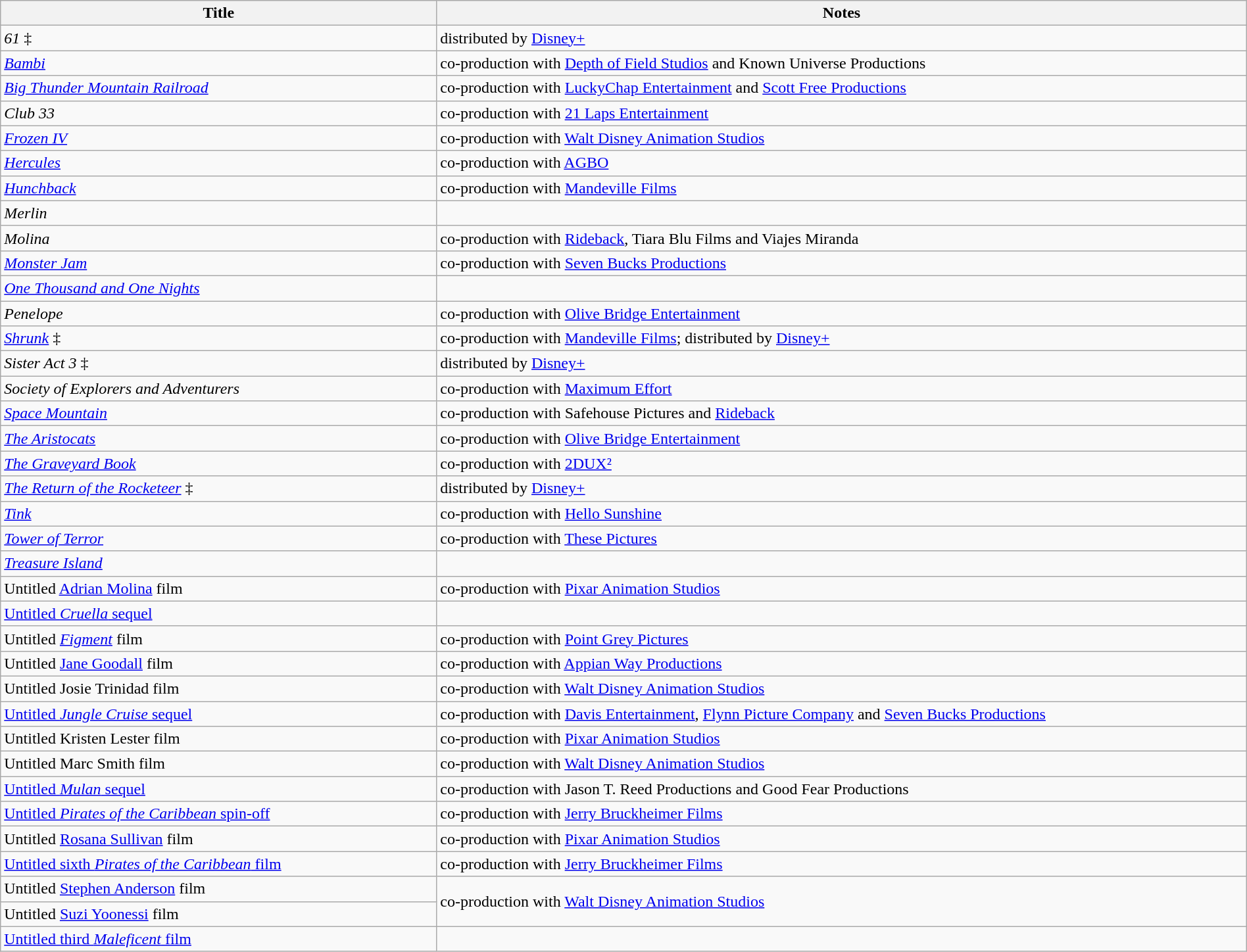<table class="wikitable sortable" style="width:100%;">
<tr>
<th style="width:35%;">Title</th>
<th>Notes</th>
</tr>
<tr>
<td><em>61</em> ‡</td>
<td>distributed by <a href='#'>Disney+</a></td>
</tr>
<tr>
<td><em><a href='#'>Bambi</a></em></td>
<td>co-production with <a href='#'>Depth of Field Studios</a> and Known Universe Productions</td>
</tr>
<tr>
<td><em><a href='#'>Big Thunder Mountain Railroad</a></em></td>
<td>co-production with <a href='#'>LuckyChap Entertainment</a> and <a href='#'>Scott Free Productions</a></td>
</tr>
<tr>
<td><em>Club 33</em></td>
<td>co-production with <a href='#'>21 Laps Entertainment</a></td>
</tr>
<tr>
<td><a href='#'><em>Frozen IV</em></a></td>
<td>co-production with <a href='#'>Walt Disney Animation Studios</a></td>
</tr>
<tr>
<td><em><a href='#'>Hercules</a></em></td>
<td>co-production with <a href='#'>AGBO</a></td>
</tr>
<tr>
<td><em><a href='#'>Hunchback</a></em></td>
<td>co-production with <a href='#'>Mandeville Films</a></td>
</tr>
<tr>
<td><em>Merlin</em></td>
<td></td>
</tr>
<tr>
<td><em>Molina</em></td>
<td>co-production with <a href='#'>Rideback</a>, Tiara Blu Films and Viajes Miranda</td>
</tr>
<tr>
<td><em><a href='#'>Monster Jam</a></em></td>
<td>co-production with <a href='#'>Seven Bucks Productions</a></td>
</tr>
<tr>
<td><em><a href='#'>One Thousand and One Nights</a></em></td>
<td></td>
</tr>
<tr>
<td><em>Penelope</em></td>
<td>co-production with <a href='#'>Olive Bridge Entertainment</a></td>
</tr>
<tr>
<td><em><a href='#'>Shrunk</a></em> ‡</td>
<td>co-production with <a href='#'>Mandeville Films</a>; distributed by <a href='#'>Disney+</a></td>
</tr>
<tr>
<td><em>Sister Act 3</em> ‡</td>
<td>distributed by <a href='#'>Disney+</a></td>
</tr>
<tr>
<td><em>Society of Explorers and Adventurers</em></td>
<td>co-production with <a href='#'>Maximum Effort</a></td>
</tr>
<tr>
<td><em><a href='#'>Space Mountain</a></em></td>
<td>co-production with Safehouse Pictures and <a href='#'>Rideback</a></td>
</tr>
<tr>
<td><em><a href='#'>The Aristocats</a></em></td>
<td>co-production with <a href='#'>Olive Bridge Entertainment</a></td>
</tr>
<tr>
<td><em><a href='#'>The Graveyard Book</a></em></td>
<td>co-production with <a href='#'>2DUX²</a></td>
</tr>
<tr>
<td><em><a href='#'>The Return of the Rocketeer</a></em> ‡</td>
<td>distributed by <a href='#'>Disney+</a></td>
</tr>
<tr>
<td><em><a href='#'>Tink</a></em></td>
<td>co-production with <a href='#'>Hello Sunshine</a></td>
</tr>
<tr>
<td><em><a href='#'>Tower of Terror</a></em></td>
<td>co-production with <a href='#'>These Pictures</a></td>
</tr>
<tr>
<td><em><a href='#'>Treasure Island</a></em></td>
<td></td>
</tr>
<tr>
<td>Untitled <a href='#'>Adrian Molina</a> film</td>
<td>co-production with <a href='#'>Pixar Animation Studios</a></td>
</tr>
<tr>
<td><a href='#'>Untitled <em>Cruella</em> sequel</a></td>
<td></td>
</tr>
<tr>
<td>Untitled <em><a href='#'>Figment</a></em> film</td>
<td>co-production with <a href='#'>Point Grey Pictures</a></td>
</tr>
<tr>
<td>Untitled <a href='#'>Jane Goodall</a> film</td>
<td>co-production with <a href='#'>Appian Way Productions</a></td>
</tr>
<tr>
<td>Untitled Josie Trinidad film</td>
<td>co-production with <a href='#'>Walt Disney Animation Studios</a></td>
</tr>
<tr>
<td><a href='#'>Untitled <em>Jungle Cruise</em> sequel</a></td>
<td>co-production with <a href='#'>Davis Entertainment</a>, <a href='#'>Flynn Picture Company</a> and <a href='#'>Seven Bucks Productions</a></td>
</tr>
<tr>
<td>Untitled Kristen Lester film</td>
<td>co-production with <a href='#'>Pixar Animation Studios</a></td>
</tr>
<tr>
<td>Untitled Marc Smith film</td>
<td>co-production with <a href='#'>Walt Disney Animation Studios</a></td>
</tr>
<tr>
<td><a href='#'>Untitled <em>Mulan</em> sequel</a></td>
<td>co-production with Jason T. Reed Productions and Good Fear Productions</td>
</tr>
<tr>
<td><a href='#'>Untitled <em>Pirates of the Caribbean</em> spin-off</a></td>
<td>co-production with <a href='#'>Jerry Bruckheimer Films</a></td>
</tr>
<tr>
<td>Untitled <a href='#'>Rosana Sullivan</a> film</td>
<td>co-production with <a href='#'>Pixar Animation Studios</a></td>
</tr>
<tr>
<td><a href='#'>Untitled sixth <em>Pirates of the Caribbean</em> film</a></td>
<td>co-production with <a href='#'>Jerry Bruckheimer Films</a></td>
</tr>
<tr>
<td>Untitled <a href='#'>Stephen Anderson</a> film</td>
<td rowspan="2">co-production with <a href='#'>Walt Disney Animation Studios</a></td>
</tr>
<tr>
<td>Untitled <a href='#'>Suzi Yoonessi</a> film</td>
</tr>
<tr>
<td><a href='#'>Untitled third <em>Maleficent</em> film</a></td>
<td></td>
</tr>
</table>
